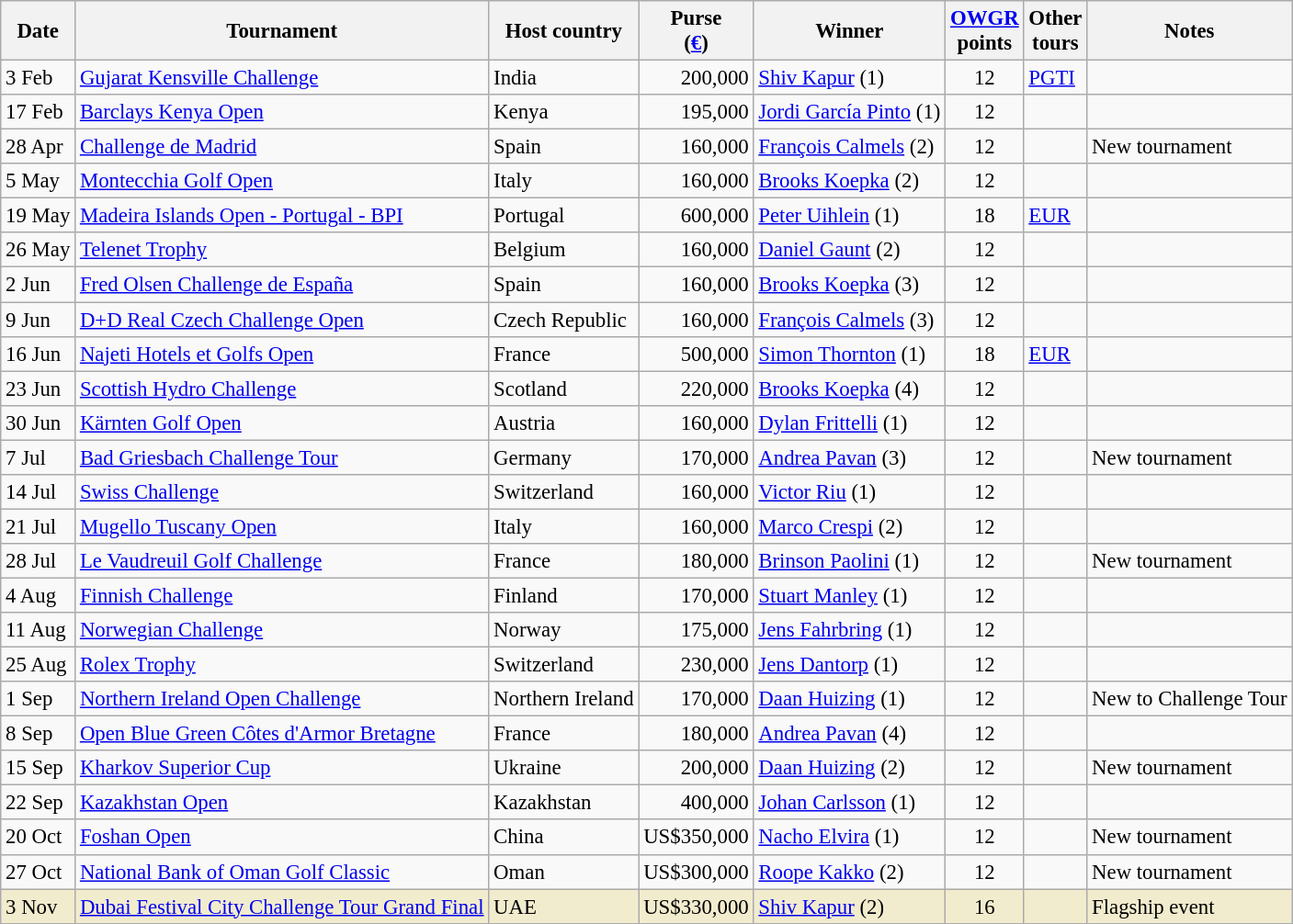<table class="wikitable" style="font-size:95%">
<tr>
<th>Date</th>
<th>Tournament</th>
<th>Host country</th>
<th>Purse<br>(<a href='#'>€</a>)</th>
<th>Winner</th>
<th><a href='#'>OWGR</a><br>points</th>
<th>Other<br>tours</th>
<th>Notes</th>
</tr>
<tr>
<td>3 Feb</td>
<td><a href='#'>Gujarat Kensville Challenge</a></td>
<td>India</td>
<td align=right>200,000</td>
<td> <a href='#'>Shiv Kapur</a> (1)</td>
<td align=center>12</td>
<td><a href='#'>PGTI</a></td>
<td></td>
</tr>
<tr>
<td>17 Feb</td>
<td><a href='#'>Barclays Kenya Open</a></td>
<td>Kenya</td>
<td align=right>195,000</td>
<td> <a href='#'>Jordi García Pinto</a> (1)</td>
<td align=center>12</td>
<td></td>
<td></td>
</tr>
<tr>
<td>28 Apr</td>
<td><a href='#'>Challenge de Madrid</a></td>
<td>Spain</td>
<td align=right>160,000</td>
<td> <a href='#'>François Calmels</a> (2)</td>
<td align=center>12</td>
<td></td>
<td>New tournament</td>
</tr>
<tr>
<td>5 May</td>
<td><a href='#'>Montecchia Golf Open</a></td>
<td>Italy</td>
<td align=right>160,000</td>
<td> <a href='#'>Brooks Koepka</a> (2)</td>
<td align=center>12</td>
<td></td>
<td></td>
</tr>
<tr>
<td>19 May</td>
<td><a href='#'>Madeira Islands Open - Portugal - BPI</a></td>
<td>Portugal</td>
<td align=right>600,000</td>
<td> <a href='#'>Peter Uihlein</a> (1)</td>
<td align=center>18</td>
<td><a href='#'>EUR</a></td>
<td></td>
</tr>
<tr>
<td>26 May</td>
<td><a href='#'>Telenet Trophy</a></td>
<td>Belgium</td>
<td align=right>160,000</td>
<td> <a href='#'>Daniel Gaunt</a> (2)</td>
<td align=center>12</td>
<td></td>
<td></td>
</tr>
<tr>
<td>2 Jun</td>
<td><a href='#'>Fred Olsen Challenge de España</a></td>
<td>Spain</td>
<td align=right>160,000</td>
<td> <a href='#'>Brooks Koepka</a> (3)</td>
<td align=center>12</td>
<td></td>
<td></td>
</tr>
<tr>
<td>9 Jun</td>
<td><a href='#'>D+D Real Czech Challenge Open</a></td>
<td>Czech Republic</td>
<td align=right>160,000</td>
<td> <a href='#'>François Calmels</a> (3)</td>
<td align=center>12</td>
<td></td>
<td></td>
</tr>
<tr>
<td>16 Jun</td>
<td><a href='#'>Najeti Hotels et Golfs Open</a></td>
<td>France</td>
<td align=right>500,000</td>
<td> <a href='#'>Simon Thornton</a> (1)</td>
<td align=center>18</td>
<td><a href='#'>EUR</a></td>
<td></td>
</tr>
<tr>
<td>23 Jun</td>
<td><a href='#'>Scottish Hydro Challenge</a></td>
<td>Scotland</td>
<td align=right>220,000</td>
<td> <a href='#'>Brooks Koepka</a> (4)</td>
<td align=center>12</td>
<td></td>
<td></td>
</tr>
<tr>
<td>30 Jun</td>
<td><a href='#'>Kärnten Golf Open</a></td>
<td>Austria</td>
<td align=right>160,000</td>
<td> <a href='#'>Dylan Frittelli</a> (1)</td>
<td align=center>12</td>
<td></td>
<td></td>
</tr>
<tr>
<td>7 Jul</td>
<td><a href='#'>Bad Griesbach Challenge Tour</a></td>
<td>Germany</td>
<td align=right>170,000</td>
<td> <a href='#'>Andrea Pavan</a> (3)</td>
<td align=center>12</td>
<td></td>
<td>New tournament</td>
</tr>
<tr>
<td>14 Jul</td>
<td><a href='#'>Swiss Challenge</a></td>
<td>Switzerland</td>
<td align=right>160,000</td>
<td> <a href='#'>Victor Riu</a> (1)</td>
<td align=center>12</td>
<td></td>
<td></td>
</tr>
<tr>
<td>21 Jul</td>
<td><a href='#'>Mugello Tuscany Open</a></td>
<td>Italy</td>
<td align=right>160,000</td>
<td> <a href='#'>Marco Crespi</a> (2)</td>
<td align=center>12</td>
<td></td>
<td></td>
</tr>
<tr>
<td>28 Jul</td>
<td><a href='#'>Le Vaudreuil Golf Challenge</a></td>
<td>France</td>
<td align=right>180,000</td>
<td> <a href='#'>Brinson Paolini</a> (1)</td>
<td align=center>12</td>
<td></td>
<td>New tournament</td>
</tr>
<tr>
<td>4 Aug</td>
<td><a href='#'>Finnish Challenge</a></td>
<td>Finland</td>
<td align=right>170,000</td>
<td> <a href='#'>Stuart Manley</a> (1)</td>
<td align=center>12</td>
<td></td>
<td></td>
</tr>
<tr>
<td>11 Aug</td>
<td><a href='#'>Norwegian Challenge</a></td>
<td>Norway</td>
<td align=right>175,000</td>
<td> <a href='#'>Jens Fahrbring</a> (1)</td>
<td align=center>12</td>
<td></td>
<td></td>
</tr>
<tr>
<td>25 Aug</td>
<td><a href='#'>Rolex Trophy</a></td>
<td>Switzerland</td>
<td align=right>230,000</td>
<td> <a href='#'>Jens Dantorp</a> (1)</td>
<td align=center>12</td>
<td></td>
<td></td>
</tr>
<tr>
<td>1 Sep</td>
<td><a href='#'>Northern Ireland Open Challenge</a></td>
<td>Northern Ireland</td>
<td align=right>170,000</td>
<td> <a href='#'>Daan Huizing</a> (1)</td>
<td align=center>12</td>
<td></td>
<td>New to Challenge Tour</td>
</tr>
<tr>
<td>8 Sep</td>
<td><a href='#'>Open Blue Green Côtes d'Armor Bretagne</a></td>
<td>France</td>
<td align=right>180,000</td>
<td> <a href='#'>Andrea Pavan</a> (4)</td>
<td align=center>12</td>
<td></td>
<td></td>
</tr>
<tr>
<td>15 Sep</td>
<td><a href='#'>Kharkov Superior Cup</a></td>
<td>Ukraine</td>
<td align=right>200,000</td>
<td> <a href='#'>Daan Huizing</a> (2)</td>
<td align=center>12</td>
<td></td>
<td>New tournament</td>
</tr>
<tr>
<td>22 Sep</td>
<td><a href='#'>Kazakhstan Open</a></td>
<td>Kazakhstan</td>
<td align=right>400,000</td>
<td> <a href='#'>Johan Carlsson</a> (1)</td>
<td align=center>12</td>
<td></td>
<td></td>
</tr>
<tr>
<td>20 Oct</td>
<td><a href='#'>Foshan Open</a></td>
<td>China</td>
<td align=right>US$350,000</td>
<td> <a href='#'>Nacho Elvira</a> (1)</td>
<td align=center>12</td>
<td></td>
<td>New tournament</td>
</tr>
<tr>
<td>27 Oct</td>
<td><a href='#'>National Bank of Oman Golf Classic</a></td>
<td>Oman</td>
<td align=right>US$300,000</td>
<td> <a href='#'>Roope Kakko</a> (2)</td>
<td align=center>12</td>
<td></td>
<td>New tournament</td>
</tr>
<tr style="background:#f2ecce;">
<td>3 Nov</td>
<td><a href='#'>Dubai Festival City Challenge Tour Grand Final</a></td>
<td>UAE</td>
<td align=right>US$330,000</td>
<td> <a href='#'>Shiv Kapur</a> (2)</td>
<td align=center>16</td>
<td></td>
<td>Flagship event</td>
</tr>
</table>
